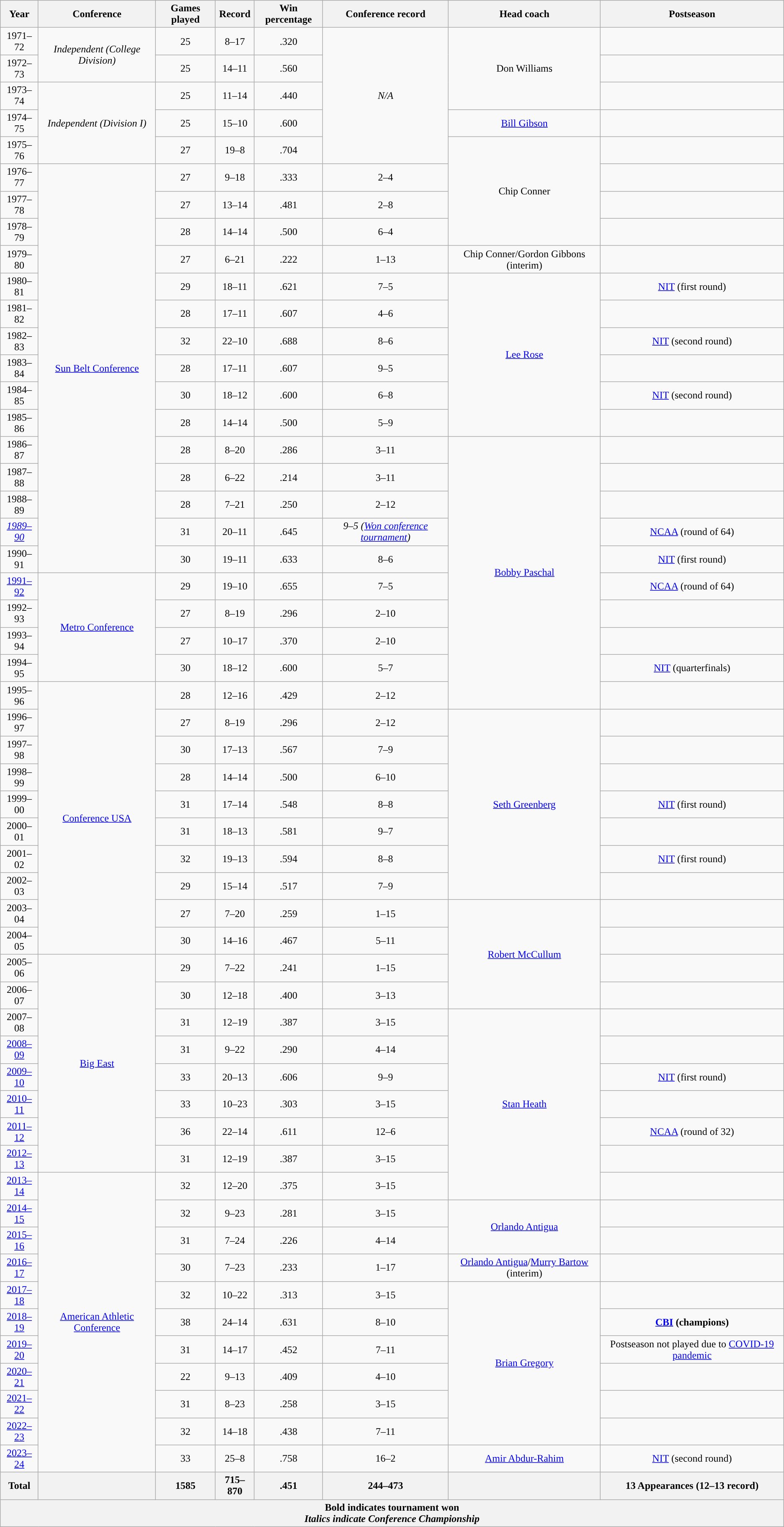<table class="wikitable sortable" style="text-align:center;">
<tr>
<th style="text-align:center;">Year</th>
<th style="text-align:center;">Conference</th>
<th style="text-align:center;">Games played</th>
<th style="text-align:center;">Record</th>
<th style="text-align:center;">Win percentage</th>
<th style="text-align:center;">Conference record</th>
<th style="text-align:center;">Head coach</th>
<th style="text-align:center;">Postseason</th>
</tr>
<tr>
<td>1971–72</td>
<td rowspan="2"><em>Independent (College Division)</em></td>
<td>25</td>
<td>8–17</td>
<td>.320</td>
<td rowspan="5"><em>N/A</em></td>
<td rowspan="3">Don Williams</td>
<td></td>
</tr>
<tr>
<td>1972–73</td>
<td>25</td>
<td>14–11</td>
<td>.560</td>
<td></td>
</tr>
<tr>
<td>1973–74</td>
<td rowspan="3"><em>Independent (Division I)</em></td>
<td>25</td>
<td>11–14</td>
<td>.440</td>
<td></td>
</tr>
<tr>
<td>1974–75</td>
<td>25</td>
<td>15–10</td>
<td>.600</td>
<td><a href='#'>Bill Gibson</a></td>
<td></td>
</tr>
<tr>
<td>1975–76</td>
<td>27</td>
<td>19–8</td>
<td>.704</td>
<td rowspan="4">Chip Conner</td>
<td></td>
</tr>
<tr>
<td>1976–77</td>
<td rowspan="15"><a href='#'>Sun Belt Conference</a></td>
<td>27</td>
<td>9–18</td>
<td>.333</td>
<td>2–4</td>
<td></td>
</tr>
<tr>
<td>1977–78</td>
<td>27</td>
<td>13–14</td>
<td>.481</td>
<td>2–8</td>
<td></td>
</tr>
<tr>
<td>1978–79</td>
<td>28</td>
<td>14–14</td>
<td>.500</td>
<td>6–4</td>
<td></td>
</tr>
<tr>
<td>1979–80</td>
<td>27</td>
<td>6–21</td>
<td>.222</td>
<td>1–13</td>
<td>Chip Conner/Gordon Gibbons (interim)</td>
<td></td>
</tr>
<tr>
<td>1980–81</td>
<td>29</td>
<td>18–11</td>
<td>.621</td>
<td>7–5</td>
<td rowspan="6"><a href='#'>Lee Rose</a></td>
<td><a href='#'>NIT</a> (first round)</td>
</tr>
<tr>
<td>1981–82</td>
<td>28</td>
<td>17–11</td>
<td>.607</td>
<td>4–6</td>
<td></td>
</tr>
<tr>
<td>1982–83</td>
<td>32</td>
<td>22–10</td>
<td>.688</td>
<td>8–6</td>
<td><a href='#'>NIT</a> (second round)</td>
</tr>
<tr>
<td>1983–84</td>
<td>28</td>
<td>17–11</td>
<td>.607</td>
<td>9–5</td>
<td></td>
</tr>
<tr>
<td>1984–85</td>
<td>30</td>
<td>18–12</td>
<td>.600</td>
<td>6–8</td>
<td><a href='#'>NIT</a> (second round)</td>
</tr>
<tr>
<td>1985–86</td>
<td>28</td>
<td>14–14</td>
<td>.500</td>
<td>5–9</td>
<td></td>
</tr>
<tr>
<td>1986–87</td>
<td>28</td>
<td>8–20</td>
<td>.286</td>
<td>3–11</td>
<td rowspan="10"><a href='#'>Bobby Paschal</a></td>
<td></td>
</tr>
<tr>
<td>1987–88</td>
<td>28</td>
<td>6–22</td>
<td>.214</td>
<td>3–11</td>
<td></td>
</tr>
<tr>
<td>1988–89</td>
<td>28</td>
<td>7–21</td>
<td>.250</td>
<td>2–12</td>
<td></td>
</tr>
<tr>
<td><em><a href='#'>1989–90</a></em></td>
<td>31</td>
<td>20–11</td>
<td>.645</td>
<td><em>9–5 (<a href='#'>Won conference tournament</a>)</em></td>
<td><a href='#'>NCAA</a> (round of 64)</td>
</tr>
<tr>
<td>1990–91</td>
<td>30</td>
<td>19–11</td>
<td>.633</td>
<td>8–6</td>
<td><a href='#'>NIT</a> (first round)</td>
</tr>
<tr>
<td><a href='#'>1991–92</a></td>
<td rowspan="4"><a href='#'>Metro Conference</a></td>
<td>29</td>
<td>19–10</td>
<td>.655</td>
<td>7–5</td>
<td><a href='#'>NCAA</a> (round of 64)</td>
</tr>
<tr>
<td>1992–93</td>
<td>27</td>
<td>8–19</td>
<td>.296</td>
<td>2–10</td>
<td></td>
</tr>
<tr>
<td>1993–94</td>
<td>27</td>
<td>10–17</td>
<td>.370</td>
<td>2–10</td>
<td></td>
</tr>
<tr>
<td>1994–95</td>
<td>30</td>
<td>18–12</td>
<td>.600</td>
<td>5–7</td>
<td><a href='#'>NIT</a> (quarterfinals)</td>
</tr>
<tr>
<td>1995–96</td>
<td rowspan="10"><a href='#'>Conference USA</a></td>
<td>28</td>
<td>12–16</td>
<td>.429</td>
<td>2–12</td>
<td></td>
</tr>
<tr>
<td>1996–97</td>
<td>27</td>
<td>8–19</td>
<td>.296</td>
<td>2–12</td>
<td rowspan="7"><a href='#'>Seth Greenberg</a></td>
<td></td>
</tr>
<tr>
<td>1997–98</td>
<td>30</td>
<td>17–13</td>
<td>.567</td>
<td>7–9</td>
<td></td>
</tr>
<tr>
<td>1998–99</td>
<td>28</td>
<td>14–14</td>
<td>.500</td>
<td>6–10</td>
<td></td>
</tr>
<tr>
<td>1999–00</td>
<td>31</td>
<td>17–14</td>
<td>.548</td>
<td>8–8</td>
<td><a href='#'>NIT</a> (first round)</td>
</tr>
<tr>
<td>2000–01</td>
<td>31</td>
<td>18–13</td>
<td>.581</td>
<td>9–7</td>
<td></td>
</tr>
<tr>
<td>2001–02</td>
<td>32</td>
<td>19–13</td>
<td>.594</td>
<td>8–8</td>
<td><a href='#'>NIT</a> (first round)</td>
</tr>
<tr>
<td>2002–03</td>
<td>29</td>
<td>15–14</td>
<td>.517</td>
<td>7–9</td>
<td></td>
</tr>
<tr>
<td>2003–04</td>
<td>27</td>
<td>7–20</td>
<td>.259</td>
<td>1–15</td>
<td rowspan="4"><a href='#'>Robert McCullum</a></td>
<td></td>
</tr>
<tr>
<td>2004–05</td>
<td>30</td>
<td>14–16</td>
<td>.467</td>
<td>5–11</td>
<td></td>
</tr>
<tr>
<td>2005–06</td>
<td rowspan="8"><a href='#'>Big East</a></td>
<td>29</td>
<td>7–22</td>
<td>.241</td>
<td>1–15</td>
<td></td>
</tr>
<tr>
<td>2006–07</td>
<td>30</td>
<td>12–18</td>
<td>.400</td>
<td>3–13</td>
<td></td>
</tr>
<tr>
<td>2007–08</td>
<td>31</td>
<td>12–19</td>
<td>.387</td>
<td>3–15</td>
<td rowspan="7"><a href='#'>Stan Heath</a></td>
<td></td>
</tr>
<tr>
<td><a href='#'>2008–09</a></td>
<td>31</td>
<td>9–22</td>
<td>.290</td>
<td>4–14</td>
<td></td>
</tr>
<tr>
<td><a href='#'>2009–10</a></td>
<td>33</td>
<td>20–13</td>
<td>.606</td>
<td>9–9</td>
<td><a href='#'>NIT</a> (first round)</td>
</tr>
<tr>
<td><a href='#'>2010–11</a></td>
<td>33</td>
<td>10–23</td>
<td>.303</td>
<td>3–15</td>
<td></td>
</tr>
<tr>
<td><a href='#'>2011–12</a></td>
<td>36</td>
<td>22–14</td>
<td>.611</td>
<td>12–6</td>
<td><a href='#'>NCAA</a> (round of 32)</td>
</tr>
<tr>
<td><a href='#'>2012–13</a></td>
<td>31</td>
<td>12–19</td>
<td>.387</td>
<td>3–15</td>
<td></td>
</tr>
<tr>
<td><a href='#'>2013–14</a></td>
<td rowspan="11"><a href='#'>American Athletic Conference</a></td>
<td>32</td>
<td>12–20</td>
<td>.375</td>
<td>3–15</td>
<td></td>
</tr>
<tr>
<td><a href='#'>2014–15</a></td>
<td>32</td>
<td>9–23</td>
<td>.281</td>
<td>3–15</td>
<td rowspan="2"><a href='#'>Orlando Antigua</a></td>
<td></td>
</tr>
<tr>
<td><a href='#'>2015–16</a></td>
<td>31</td>
<td>7–24</td>
<td>.226</td>
<td>4–14</td>
<td></td>
</tr>
<tr>
<td><a href='#'>2016–17</a></td>
<td>30</td>
<td>7–23</td>
<td>.233</td>
<td>1–17</td>
<td><a href='#'>Orlando Antigua</a>/<a href='#'>Murry Bartow</a> (interim)</td>
<td></td>
</tr>
<tr>
<td><a href='#'>2017–18</a></td>
<td>32</td>
<td>10–22</td>
<td>.313</td>
<td>3–15</td>
<td rowspan="6"><a href='#'>Brian Gregory</a></td>
<td></td>
</tr>
<tr>
<td><a href='#'>2018–19</a></td>
<td>38</td>
<td>24–14</td>
<td>.631</td>
<td>8–10</td>
<td><strong><a href='#'>CBI</a> (champions)</strong></td>
</tr>
<tr>
<td><a href='#'>2019–20</a></td>
<td>31</td>
<td>14–17</td>
<td>.452</td>
<td>7–11</td>
<td style="text-align: center;">Postseason not played due to <a href='#'>COVID-19 pandemic</a></td>
</tr>
<tr>
<td><a href='#'>2020–21</a></td>
<td>22</td>
<td>9–13</td>
<td>.409</td>
<td>4–10</td>
<td></td>
</tr>
<tr>
<td><a href='#'>2021–22</a></td>
<td>31</td>
<td>8–23</td>
<td>.258</td>
<td>3–15</td>
<td></td>
</tr>
<tr>
<td><a href='#'>2022–23</a></td>
<td>32</td>
<td>14–18</td>
<td>.438</td>
<td>7–11</td>
<td></td>
</tr>
<tr>
<td><a href='#'>2023–24</a></td>
<td>33</td>
<td>25–8</td>
<td>.758</td>
<td>16–2</td>
<td><a href='#'>Amir Abdur-Rahim</a></td>
<td><a href='#'>NIT</a> (second round)</td>
</tr>
<tr>
<th style="text-align:center;">Total</th>
<th style="text-align:center;"></th>
<th style="text-align:center;">1585</th>
<th style="text-align:center;">715–870</th>
<th style="text-align:center;">.451</th>
<th style="text-align:center;">244–473</th>
<th style="text-align:center;"></th>
<th style="text-align:center;">13 Appearances (12–13 record)</th>
</tr>
<tr>
<th colspan="8" style="text-align:center;"><strong>Bold indicates tournament won</strong><br><strong><em>Italics indicate Conference Championship</em></strong></th>
</tr>
</table>
